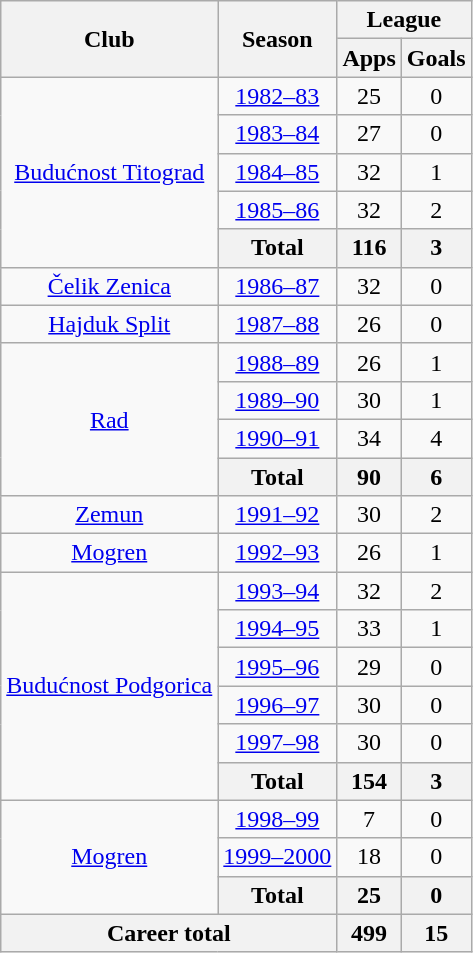<table class="wikitable" style="text-align:center">
<tr>
<th rowspan="2">Club</th>
<th rowspan="2">Season</th>
<th colspan="2">League</th>
</tr>
<tr>
<th>Apps</th>
<th>Goals</th>
</tr>
<tr>
<td rowspan="5"><a href='#'>Budućnost Titograd</a></td>
<td><a href='#'>1982–83</a></td>
<td>25</td>
<td>0</td>
</tr>
<tr>
<td><a href='#'>1983–84</a></td>
<td>27</td>
<td>0</td>
</tr>
<tr>
<td><a href='#'>1984–85</a></td>
<td>32</td>
<td>1</td>
</tr>
<tr>
<td><a href='#'>1985–86</a></td>
<td>32</td>
<td>2</td>
</tr>
<tr>
<th>Total</th>
<th>116</th>
<th>3</th>
</tr>
<tr>
<td><a href='#'>Čelik Zenica</a></td>
<td><a href='#'>1986–87</a></td>
<td>32</td>
<td>0</td>
</tr>
<tr>
<td><a href='#'>Hajduk Split</a></td>
<td><a href='#'>1987–88</a></td>
<td>26</td>
<td>0</td>
</tr>
<tr>
<td rowspan="4"><a href='#'>Rad</a></td>
<td><a href='#'>1988–89</a></td>
<td>26</td>
<td>1</td>
</tr>
<tr>
<td><a href='#'>1989–90</a></td>
<td>30</td>
<td>1</td>
</tr>
<tr>
<td><a href='#'>1990–91</a></td>
<td>34</td>
<td>4</td>
</tr>
<tr>
<th>Total</th>
<th>90</th>
<th>6</th>
</tr>
<tr>
<td><a href='#'>Zemun</a></td>
<td><a href='#'>1991–92</a></td>
<td>30</td>
<td>2</td>
</tr>
<tr>
<td><a href='#'>Mogren</a></td>
<td><a href='#'>1992–93</a></td>
<td>26</td>
<td>1</td>
</tr>
<tr>
<td rowspan="6"><a href='#'>Budućnost Podgorica</a></td>
<td><a href='#'>1993–94</a></td>
<td>32</td>
<td>2</td>
</tr>
<tr>
<td><a href='#'>1994–95</a></td>
<td>33</td>
<td>1</td>
</tr>
<tr>
<td><a href='#'>1995–96</a></td>
<td>29</td>
<td>0</td>
</tr>
<tr>
<td><a href='#'>1996–97</a></td>
<td>30</td>
<td>0</td>
</tr>
<tr>
<td><a href='#'>1997–98</a></td>
<td>30</td>
<td>0</td>
</tr>
<tr>
<th>Total</th>
<th>154</th>
<th>3</th>
</tr>
<tr>
<td rowspan="3"><a href='#'>Mogren</a></td>
<td><a href='#'>1998–99</a></td>
<td>7</td>
<td>0</td>
</tr>
<tr>
<td><a href='#'>1999–2000</a></td>
<td>18</td>
<td>0</td>
</tr>
<tr>
<th>Total</th>
<th>25</th>
<th>0</th>
</tr>
<tr>
<th colspan="2">Career total</th>
<th>499</th>
<th>15</th>
</tr>
</table>
